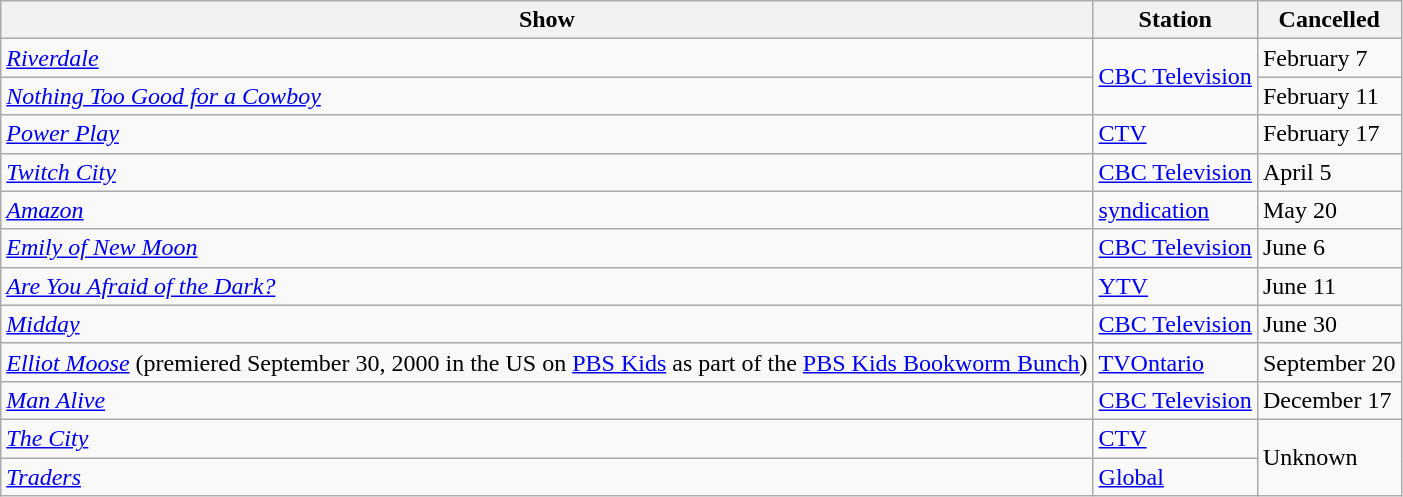<table class="wikitable">
<tr>
<th>Show</th>
<th>Station</th>
<th>Cancelled</th>
</tr>
<tr>
<td><em><a href='#'>Riverdale</a></em></td>
<td rowspan=2><a href='#'>CBC Television</a></td>
<td>February 7</td>
</tr>
<tr>
<td><em><a href='#'>Nothing Too Good for a Cowboy</a></em></td>
<td>February 11</td>
</tr>
<tr>
<td><em><a href='#'>Power Play</a></em></td>
<td><a href='#'>CTV</a></td>
<td>February 17</td>
</tr>
<tr>
<td><em><a href='#'>Twitch City</a></em></td>
<td><a href='#'>CBC Television</a></td>
<td>April 5</td>
</tr>
<tr>
<td><em><a href='#'>Amazon</a></em></td>
<td><a href='#'>syndication</a></td>
<td>May 20</td>
</tr>
<tr>
<td><em><a href='#'>Emily of New Moon</a></em></td>
<td><a href='#'>CBC Television</a></td>
<td>June 6</td>
</tr>
<tr>
<td><em><a href='#'>Are You Afraid of the Dark?</a></em></td>
<td><a href='#'>YTV</a></td>
<td>June 11</td>
</tr>
<tr>
<td><em><a href='#'>Midday</a></em></td>
<td><a href='#'>CBC Television</a></td>
<td>June 30</td>
</tr>
<tr>
<td><em><a href='#'>Elliot Moose</a></em> (premiered September 30, 2000 in the US on <a href='#'>PBS Kids</a> as part of the <a href='#'>PBS Kids Bookworm Bunch</a>)</td>
<td><a href='#'>TVOntario</a></td>
<td>September 20</td>
</tr>
<tr>
<td><em><a href='#'>Man Alive</a></em></td>
<td><a href='#'>CBC Television</a></td>
<td>December 17</td>
</tr>
<tr>
<td><em><a href='#'>The City</a></em></td>
<td><a href='#'>CTV</a></td>
<td rowspan="2">Unknown</td>
</tr>
<tr>
<td><em><a href='#'>Traders</a></em></td>
<td><a href='#'>Global</a></td>
</tr>
</table>
